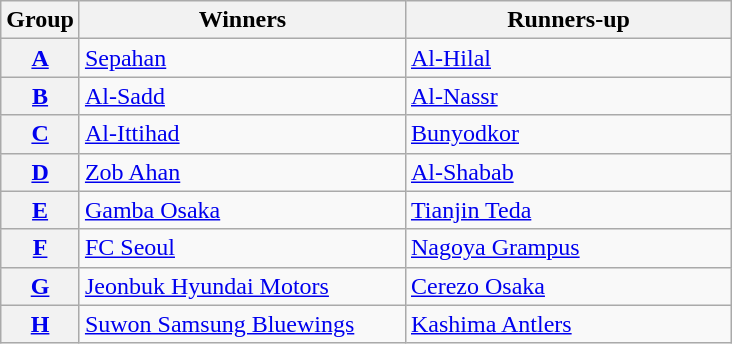<table class="wikitable">
<tr>
<th>Group</th>
<th width=210>Winners</th>
<th width=210>Runners-up</th>
</tr>
<tr>
<th><a href='#'>A</a></th>
<td> <a href='#'>Sepahan</a></td>
<td> <a href='#'>Al-Hilal</a></td>
</tr>
<tr>
<th><a href='#'>B</a></th>
<td> <a href='#'>Al-Sadd</a></td>
<td> <a href='#'>Al-Nassr</a></td>
</tr>
<tr>
<th><a href='#'>C</a></th>
<td> <a href='#'>Al-Ittihad</a></td>
<td> <a href='#'>Bunyodkor</a></td>
</tr>
<tr>
<th><a href='#'>D</a></th>
<td> <a href='#'>Zob Ahan</a></td>
<td> <a href='#'>Al-Shabab</a></td>
</tr>
<tr>
<th><a href='#'>E</a></th>
<td> <a href='#'>Gamba Osaka</a></td>
<td> <a href='#'>Tianjin Teda</a></td>
</tr>
<tr>
<th><a href='#'>F</a></th>
<td> <a href='#'>FC Seoul</a></td>
<td> <a href='#'>Nagoya Grampus</a></td>
</tr>
<tr>
<th><a href='#'>G</a></th>
<td> <a href='#'>Jeonbuk Hyundai Motors</a></td>
<td> <a href='#'>Cerezo Osaka</a></td>
</tr>
<tr>
<th><a href='#'>H</a></th>
<td> <a href='#'>Suwon Samsung Bluewings</a></td>
<td> <a href='#'>Kashima Antlers</a></td>
</tr>
</table>
